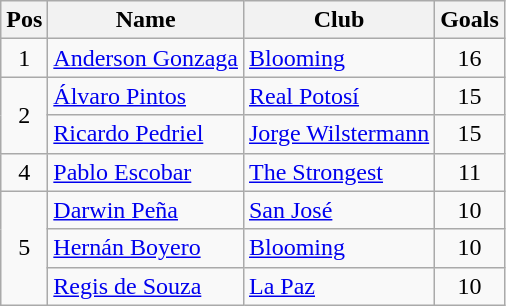<table class="wikitable" border="1">
<tr>
<th width="23">Pos</th>
<th>Name</th>
<th>Club</th>
<th>Goals</th>
</tr>
<tr>
<td align="center">1</td>
<td> <a href='#'>Anderson Gonzaga</a></td>
<td><a href='#'>Blooming</a></td>
<td align="center">16</td>
</tr>
<tr>
<td align="center" rowspan=2>2</td>
<td> <a href='#'>Álvaro Pintos</a></td>
<td><a href='#'>Real Potosí</a></td>
<td align="center">15</td>
</tr>
<tr>
<td> <a href='#'>Ricardo Pedriel</a></td>
<td><a href='#'>Jorge Wilstermann</a></td>
<td align="center">15</td>
</tr>
<tr>
<td align="center">4</td>
<td> <a href='#'>Pablo Escobar</a></td>
<td><a href='#'>The Strongest</a></td>
<td align="center">11</td>
</tr>
<tr>
<td align="center" rowspan=3>5</td>
<td> <a href='#'>Darwin Peña</a></td>
<td><a href='#'>San José</a></td>
<td align="center">10</td>
</tr>
<tr>
<td> <a href='#'>Hernán Boyero</a></td>
<td><a href='#'>Blooming</a></td>
<td align="center">10</td>
</tr>
<tr>
<td> <a href='#'>Regis de Souza</a></td>
<td><a href='#'>La Paz</a></td>
<td align="center">10</td>
</tr>
</table>
